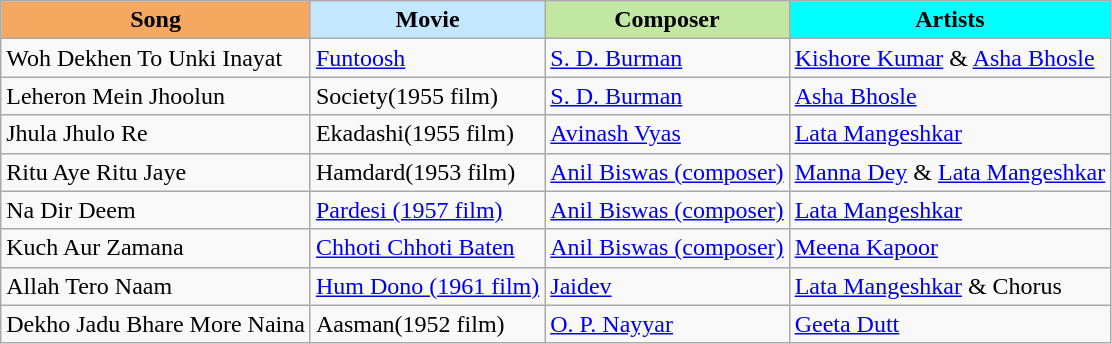<table class="wikitable sortable">
<tr>
<th style="background:#f4a860">Song</th>
<th style="background:#c2e7ff">Movie</th>
<th style="background:#c2e7a3">Composer</th>
<th style="background:#00ffff">Artists</th>
</tr>
<tr>
<td>Woh Dekhen To Unki Inayat</td>
<td><a href='#'>Funtoosh</a></td>
<td><a href='#'>S. D. Burman</a></td>
<td><a href='#'>Kishore Kumar</a> & <a href='#'>Asha Bhosle</a></td>
</tr>
<tr>
<td>Leheron Mein Jhoolun</td>
<td>Society(1955 film)</td>
<td><a href='#'>S. D. Burman</a></td>
<td><a href='#'>Asha Bhosle</a></td>
</tr>
<tr>
<td>Jhula Jhulo Re</td>
<td>Ekadashi(1955 film)</td>
<td><a href='#'>Avinash Vyas</a></td>
<td><a href='#'>Lata Mangeshkar</a></td>
</tr>
<tr>
<td>Ritu Aye Ritu Jaye</td>
<td>Hamdard(1953 film)</td>
<td><a href='#'>Anil Biswas (composer)</a></td>
<td><a href='#'>Manna Dey</a> & <a href='#'>Lata Mangeshkar</a></td>
</tr>
<tr>
<td>Na Dir Deem</td>
<td><a href='#'>Pardesi (1957 film)</a></td>
<td><a href='#'>Anil Biswas (composer)</a></td>
<td><a href='#'>Lata Mangeshkar</a></td>
</tr>
<tr>
<td>Kuch Aur Zamana</td>
<td><a href='#'>Chhoti Chhoti Baten</a></td>
<td><a href='#'>Anil Biswas (composer)</a></td>
<td><a href='#'>Meena Kapoor</a></td>
</tr>
<tr>
<td>Allah Tero Naam</td>
<td><a href='#'>Hum Dono (1961 film)</a></td>
<td><a href='#'>Jaidev</a></td>
<td><a href='#'>Lata Mangeshkar</a> & Chorus</td>
</tr>
<tr>
<td>Dekho Jadu Bhare More Naina</td>
<td>Aasman(1952 film)</td>
<td><a href='#'>O. P. Nayyar</a></td>
<td><a href='#'>Geeta Dutt</a></td>
</tr>
</table>
